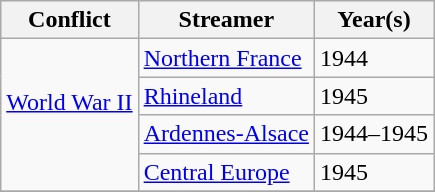<table class=wikitable>
<tr style="background:#efefef;">
<th>Conflict</th>
<th>Streamer</th>
<th>Year(s)</th>
</tr>
<tr>
<td rowspan="4"><a href='#'>World War II</a> <br> <br> </td>
<td><a href='#'>Northern France</a></td>
<td>1944</td>
</tr>
<tr>
<td><a href='#'>Rhineland</a></td>
<td>1945</td>
</tr>
<tr>
<td><a href='#'>Ardennes-Alsace</a></td>
<td>1944–1945</td>
</tr>
<tr>
<td><a href='#'>Central Europe</a></td>
<td>1945</td>
</tr>
<tr>
</tr>
</table>
